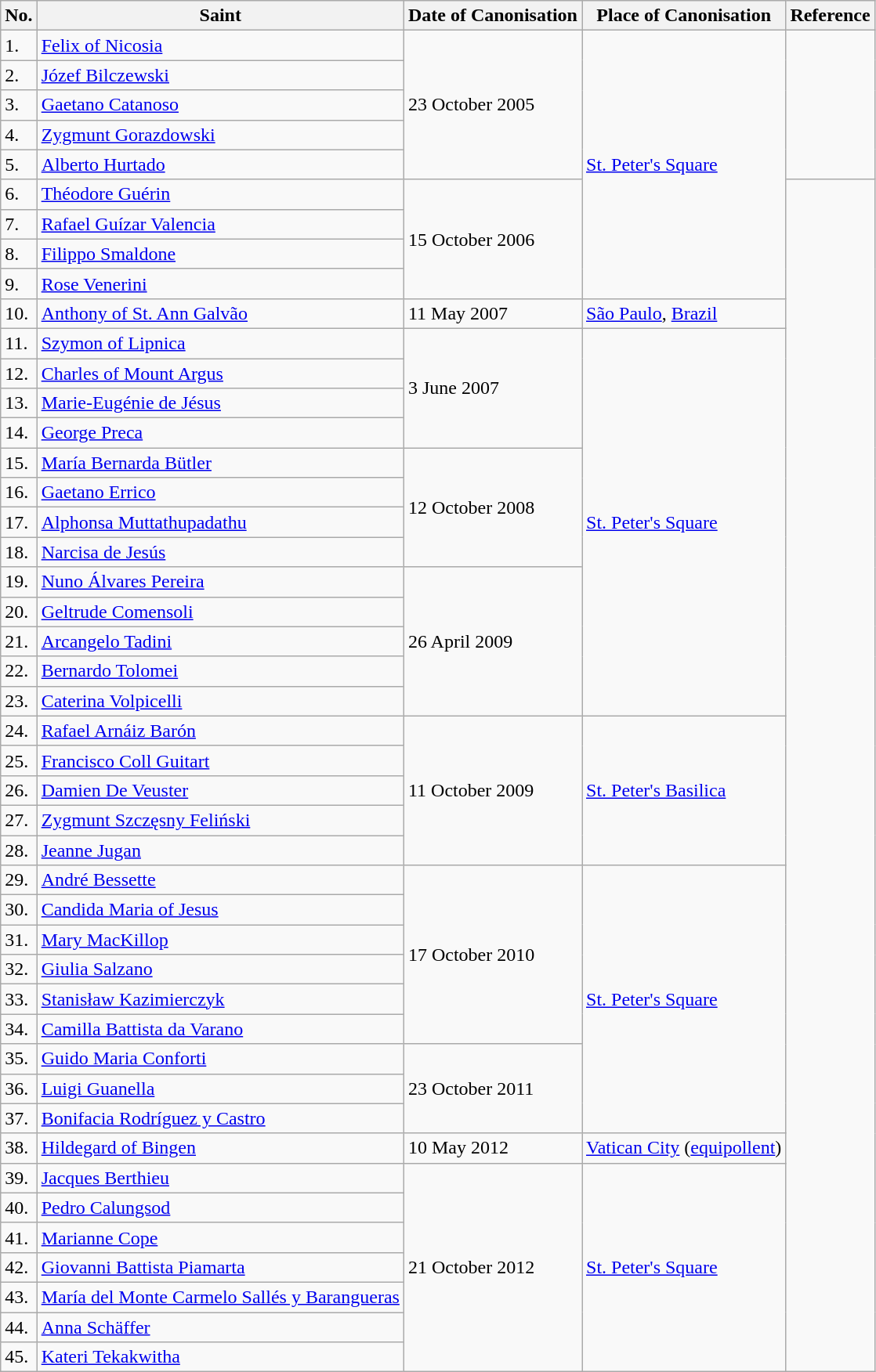<table class="wikitable">
<tr>
<th>No.</th>
<th>Saint</th>
<th>Date of Canonisation</th>
<th>Place of Canonisation</th>
<th>Reference</th>
</tr>
<tr>
<td>1.</td>
<td><a href='#'>Felix of Nicosia</a></td>
<td rowspan="5">23 October 2005</td>
<td rowspan="9"><a href='#'>St. Peter's Square</a></td>
<td rowspan="5"></td>
</tr>
<tr>
<td>2.</td>
<td><a href='#'>Józef Bilczewski</a></td>
</tr>
<tr>
<td>3.</td>
<td><a href='#'>Gaetano Catanoso</a></td>
</tr>
<tr>
<td>4.</td>
<td><a href='#'>Zygmunt Gorazdowski</a></td>
</tr>
<tr>
<td>5.</td>
<td><a href='#'>Alberto Hurtado</a></td>
</tr>
<tr>
<td>6.</td>
<td><a href='#'>Théodore Guérin</a></td>
<td rowspan="4">15 October 2006</td>
<td rowspan="40"></td>
</tr>
<tr>
<td>7.</td>
<td><a href='#'>Rafael Guízar Valencia</a></td>
</tr>
<tr>
<td>8.</td>
<td><a href='#'>Filippo Smaldone</a></td>
</tr>
<tr>
<td>9.</td>
<td><a href='#'>Rose Venerini</a></td>
</tr>
<tr>
<td>10.</td>
<td><a href='#'>Anthony of St. Ann Galvão</a></td>
<td>11 May 2007</td>
<td><a href='#'>São Paulo</a>, <a href='#'>Brazil</a></td>
</tr>
<tr>
<td>11.</td>
<td><a href='#'>Szymon of Lipnica</a></td>
<td rowspan="4">3 June 2007</td>
<td rowspan="13"><a href='#'>St. Peter's Square</a></td>
</tr>
<tr>
<td>12.</td>
<td><a href='#'>Charles of Mount Argus</a></td>
</tr>
<tr>
<td>13.</td>
<td><a href='#'>Marie-Eugénie de Jésus</a></td>
</tr>
<tr>
<td>14.</td>
<td><a href='#'>George Preca</a></td>
</tr>
<tr>
<td>15.</td>
<td><a href='#'>María Bernarda Bütler</a></td>
<td rowspan="4">12 October 2008</td>
</tr>
<tr>
<td>16.</td>
<td><a href='#'>Gaetano Errico</a></td>
</tr>
<tr>
<td>17.</td>
<td><a href='#'>Alphonsa Muttathupadathu</a></td>
</tr>
<tr>
<td>18.</td>
<td><a href='#'>Narcisa de Jesús</a></td>
</tr>
<tr>
<td>19.</td>
<td><a href='#'>Nuno Álvares Pereira</a></td>
<td rowspan="5">26 April 2009</td>
</tr>
<tr>
<td>20.</td>
<td><a href='#'>Geltrude Comensoli</a></td>
</tr>
<tr>
<td>21.</td>
<td><a href='#'>Arcangelo Tadini</a></td>
</tr>
<tr>
<td>22.</td>
<td><a href='#'>Bernardo Tolomei</a></td>
</tr>
<tr>
<td>23.</td>
<td><a href='#'>Caterina Volpicelli</a></td>
</tr>
<tr>
<td>24.</td>
<td><a href='#'>Rafael Arnáiz Barón</a></td>
<td rowspan="5">11 October 2009</td>
<td rowspan="5"><a href='#'>St. Peter's Basilica</a></td>
</tr>
<tr>
<td>25.</td>
<td><a href='#'>Francisco Coll Guitart</a></td>
</tr>
<tr>
<td>26.</td>
<td><a href='#'>Damien De Veuster</a></td>
</tr>
<tr>
<td>27.</td>
<td><a href='#'>Zygmunt Szczęsny Feliński</a></td>
</tr>
<tr>
<td>28.</td>
<td><a href='#'>Jeanne Jugan</a></td>
</tr>
<tr>
<td>29.</td>
<td><a href='#'>André Bessette</a></td>
<td rowspan="6">17 October 2010</td>
<td rowspan="9"><a href='#'>St. Peter's Square</a></td>
</tr>
<tr>
<td>30.</td>
<td><a href='#'>Candida Maria of Jesus</a></td>
</tr>
<tr>
<td>31.</td>
<td><a href='#'>Mary MacKillop</a></td>
</tr>
<tr>
<td>32.</td>
<td><a href='#'>Giulia Salzano</a></td>
</tr>
<tr>
<td>33.</td>
<td><a href='#'>Stanisław Kazimierczyk</a></td>
</tr>
<tr>
<td>34.</td>
<td><a href='#'>Camilla Battista da Varano</a></td>
</tr>
<tr>
<td>35.</td>
<td><a href='#'>Guido Maria Conforti</a></td>
<td rowspan="3">23 October 2011</td>
</tr>
<tr>
<td>36.</td>
<td><a href='#'>Luigi Guanella</a></td>
</tr>
<tr>
<td>37.</td>
<td><a href='#'>Bonifacia Rodríguez y Castro</a></td>
</tr>
<tr>
<td>38.</td>
<td><a href='#'>Hildegard of Bingen</a></td>
<td>10 May 2012</td>
<td><a href='#'>Vatican City</a> (<a href='#'>equipollent</a>)</td>
</tr>
<tr>
<td>39.</td>
<td><a href='#'>Jacques Berthieu</a></td>
<td rowspan="7">21 October 2012</td>
<td rowspan="7"><a href='#'>St. Peter's Square</a></td>
</tr>
<tr>
<td>40.</td>
<td><a href='#'>Pedro Calungsod</a></td>
</tr>
<tr>
<td>41.</td>
<td><a href='#'>Marianne Cope</a></td>
</tr>
<tr>
<td>42.</td>
<td><a href='#'>Giovanni Battista Piamarta</a></td>
</tr>
<tr>
<td>43.</td>
<td><a href='#'>María del Monte Carmelo Sallés y Barangueras</a></td>
</tr>
<tr>
<td>44.</td>
<td><a href='#'>Anna Schäffer</a></td>
</tr>
<tr>
<td>45.</td>
<td><a href='#'>Kateri Tekakwitha</a></td>
</tr>
</table>
